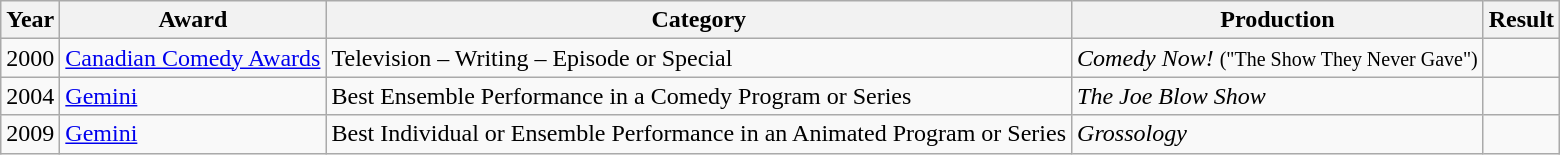<table class="wikitable sortable">
<tr>
<th>Year</th>
<th>Award</th>
<th>Category</th>
<th>Production</th>
<th>Result</th>
</tr>
<tr>
<td>2000</td>
<td><a href='#'>Canadian Comedy Awards</a></td>
<td>Television – Writing – Episode or Special</td>
<td><em>Comedy Now!</em> <small>("The Show They Never Gave")</small></td>
<td></td>
</tr>
<tr>
<td>2004</td>
<td><a href='#'>Gemini</a></td>
<td>Best Ensemble Performance in a Comedy Program or Series</td>
<td><em>The Joe Blow Show</em></td>
<td></td>
</tr>
<tr>
<td>2009</td>
<td><a href='#'>Gemini</a></td>
<td>Best Individual or Ensemble Performance in an Animated Program or Series</td>
<td><em>Grossology</em></td>
<td></td>
</tr>
</table>
